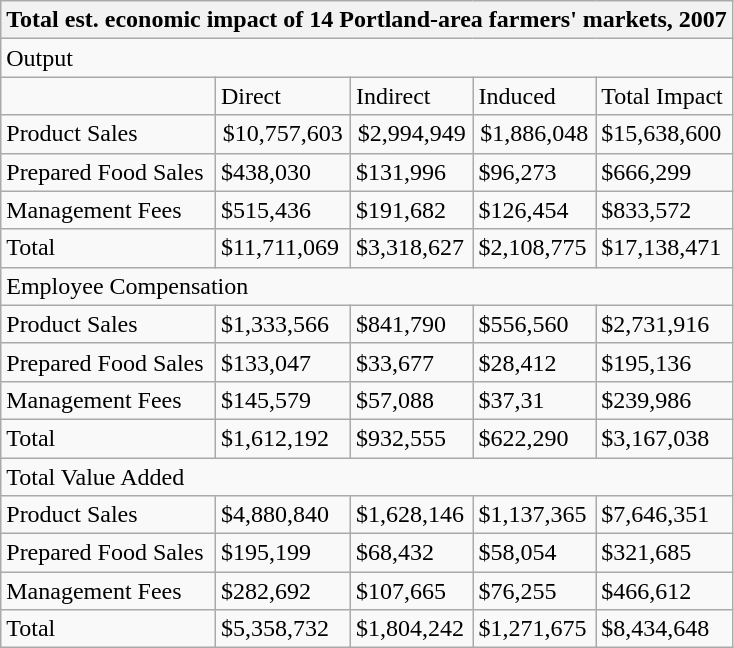<table class="wikitable">
<tr>
<th colspan="5" style="text-align: center;">Total est. economic impact of 14 Portland-area farmers' markets, 2007</th>
</tr>
<tr>
<td colspan="5">Output</td>
</tr>
<tr>
<td></td>
<td>Direct</td>
<td>Indirect</td>
<td>Induced</td>
<td>Total Impact</td>
</tr>
<tr>
<td>Product Sales</td>
<td style="text-align: center;">$10,757,603</td>
<td style="text-align: center;">$2,994,949</td>
<td style="text-align: center;">$1,886,048</td>
<td>$15,638,600</td>
</tr>
<tr>
<td>Prepared Food Sales</td>
<td>$438,030</td>
<td>$131,996</td>
<td>$96,273</td>
<td>$666,299</td>
</tr>
<tr>
<td>Management Fees</td>
<td>$515,436</td>
<td>$191,682</td>
<td>$126,454</td>
<td>$833,572</td>
</tr>
<tr>
<td>Total</td>
<td>$11,711,069</td>
<td>$3,318,627</td>
<td>$2,108,775</td>
<td>$17,138,471</td>
</tr>
<tr>
<td colspan="5">Employee Compensation</td>
</tr>
<tr>
<td>Product Sales</td>
<td>$1,333,566</td>
<td>$841,790</td>
<td>$556,560</td>
<td>$2,731,916</td>
</tr>
<tr>
<td>Prepared Food Sales</td>
<td>$133,047</td>
<td>$33,677</td>
<td>$28,412</td>
<td>$195,136</td>
</tr>
<tr>
<td>Management Fees</td>
<td>$145,579</td>
<td>$57,088</td>
<td>$37,31</td>
<td>$239,986</td>
</tr>
<tr>
<td>Total</td>
<td>$1,612,192</td>
<td>$932,555</td>
<td>$622,290</td>
<td>$3,167,038</td>
</tr>
<tr>
<td colspan="5">Total Value Added</td>
</tr>
<tr>
<td>Product Sales</td>
<td>$4,880,840</td>
<td>$1,628,146</td>
<td>$1,137,365</td>
<td>$7,646,351</td>
</tr>
<tr>
<td>Prepared Food Sales</td>
<td>$195,199</td>
<td>$68,432</td>
<td>$58,054</td>
<td>$321,685</td>
</tr>
<tr>
<td>Management Fees</td>
<td>$282,692</td>
<td>$107,665</td>
<td>$76,255</td>
<td>$466,612</td>
</tr>
<tr>
<td>Total</td>
<td>$5,358,732</td>
<td>$1,804,242</td>
<td>$1,271,675</td>
<td>$8,434,648</td>
</tr>
</table>
